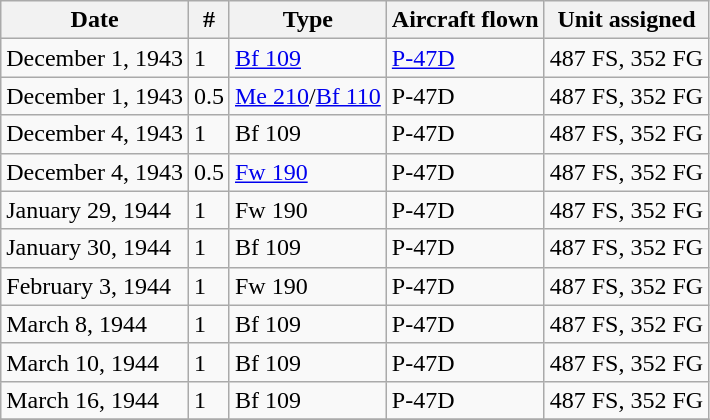<table class="wikitable">
<tr>
<th>Date</th>
<th>#</th>
<th>Type</th>
<th>Aircraft flown</th>
<th>Unit assigned</th>
</tr>
<tr>
<td>December 1, 1943</td>
<td>1</td>
<td><a href='#'>Bf 109</a></td>
<td><a href='#'>P-47D</a></td>
<td>487 FS, 352 FG</td>
</tr>
<tr>
<td>December 1, 1943</td>
<td>0.5</td>
<td><a href='#'>Me 210</a>/<a href='#'>Bf 110</a></td>
<td>P-47D</td>
<td>487 FS, 352 FG</td>
</tr>
<tr>
<td>December 4, 1943</td>
<td>1</td>
<td>Bf 109</td>
<td>P-47D</td>
<td>487 FS, 352 FG</td>
</tr>
<tr>
<td>December 4, 1943</td>
<td>0.5</td>
<td><a href='#'>Fw 190</a></td>
<td>P-47D</td>
<td>487 FS, 352 FG</td>
</tr>
<tr>
<td>January 29, 1944</td>
<td>1</td>
<td>Fw 190</td>
<td>P-47D</td>
<td>487 FS, 352 FG</td>
</tr>
<tr>
<td>January 30, 1944</td>
<td>1</td>
<td>Bf 109</td>
<td>P-47D</td>
<td>487 FS, 352 FG</td>
</tr>
<tr>
<td>February 3, 1944</td>
<td>1</td>
<td>Fw 190</td>
<td>P-47D</td>
<td>487 FS, 352 FG</td>
</tr>
<tr>
<td>March 8, 1944</td>
<td>1</td>
<td>Bf 109</td>
<td>P-47D</td>
<td>487 FS, 352 FG</td>
</tr>
<tr>
<td>March 10, 1944</td>
<td>1</td>
<td>Bf 109</td>
<td>P-47D</td>
<td>487 FS, 352 FG</td>
</tr>
<tr>
<td>March 16, 1944</td>
<td>1</td>
<td>Bf 109</td>
<td>P-47D</td>
<td>487 FS, 352 FG</td>
</tr>
<tr>
</tr>
</table>
